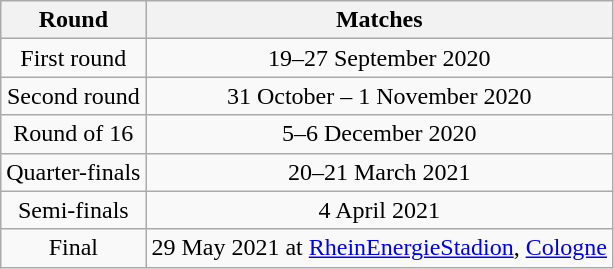<table class=wikitable style="text-align: center">
<tr>
<th>Round</th>
<th>Matches</th>
</tr>
<tr>
<td>First round</td>
<td>19–27 September 2020</td>
</tr>
<tr>
<td>Second round</td>
<td>31 October – 1 November 2020</td>
</tr>
<tr>
<td>Round of 16</td>
<td>5–6 December 2020</td>
</tr>
<tr>
<td>Quarter-finals</td>
<td>20–21 March 2021</td>
</tr>
<tr>
<td>Semi-finals</td>
<td>4 April 2021</td>
</tr>
<tr>
<td>Final</td>
<td>29 May 2021 at <a href='#'>RheinEnergieStadion</a>, <a href='#'>Cologne</a></td>
</tr>
</table>
